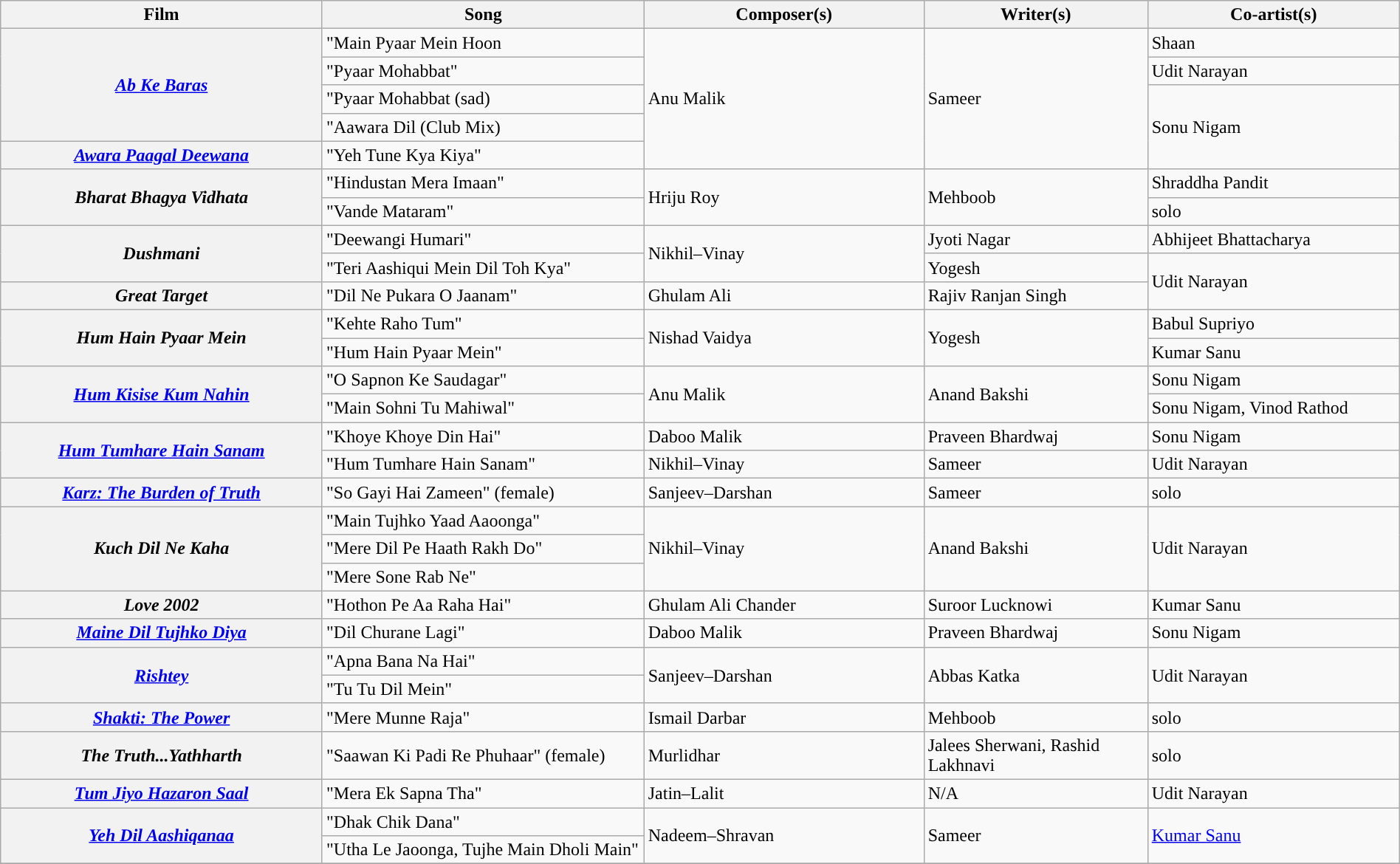<table class="wikitable plainrowheaders" style="width:100%; textcolor:#000">
<tr style="background:#b0e0e66;">
<th scope="col" style="width:23%;"><strong>Film</strong></th>
<th scope="col" style="width:23%;"><strong>Song</strong></th>
<th scope="col" style="width:20%;"><strong>Composer(s)</strong></th>
<th scope="col" style="width:16%;"><strong>Writer(s)</strong></th>
<th scope="col" style="width:18%;"><strong>Co-artist(s)</strong></th>
</tr>
<tr>
<th Rowspan=4><em><a href='#'>Ab Ke Baras</a></em></th>
<td>"Main Pyaar Mein Hoon</td>
<td rowspan=5>Anu Malik</td>
<td rowspan=5>Sameer</td>
<td>Shaan</td>
</tr>
<tr>
<td>"Pyaar Mohabbat"</td>
<td>Udit Narayan</td>
</tr>
<tr>
<td>"Pyaar Mohabbat (sad)</td>
<td rowspan=3>Sonu Nigam</td>
</tr>
<tr>
<td>"Aawara Dil (Club Mix)</td>
</tr>
<tr>
<th><em><a href='#'>Awara Paagal Deewana</a></em></th>
<td>"Yeh Tune Kya Kiya"</td>
</tr>
<tr>
<th Rowspan=2><em>Bharat Bhagya Vidhata</em></th>
<td>"Hindustan Mera Imaan"</td>
<td rowspan=2>Hriju Roy</td>
<td Rowspan=2>Mehboob</td>
<td>Shraddha Pandit</td>
</tr>
<tr>
<td>"Vande Mataram"</td>
<td>solo</td>
</tr>
<tr>
<th Rowspan=2><em>Dushmani</em></th>
<td>"Deewangi Humari"</td>
<td Rowspan=2>Nikhil–Vinay</td>
<td>Jyoti Nagar</td>
<td>Abhijeet Bhattacharya</td>
</tr>
<tr>
<td>"Teri Aashiqui Mein Dil Toh Kya"</td>
<td>Yogesh</td>
<td rowspan=2>Udit Narayan</td>
</tr>
<tr>
<th><em>Great Target</em></th>
<td>"Dil Ne Pukara O Jaanam"</td>
<td>Ghulam Ali</td>
<td>Rajiv Ranjan Singh</td>
</tr>
<tr>
<th Rowspan=2><em>Hum Hain Pyaar Mein</em></th>
<td>"Kehte Raho Tum"</td>
<td rowspan=2>Nishad Vaidya</td>
<td rowspan=2>Yogesh</td>
<td>Babul Supriyo</td>
</tr>
<tr>
<td>"Hum Hain Pyaar Mein"</td>
<td>Kumar Sanu</td>
</tr>
<tr>
<th Rowspan=2><em><a href='#'>Hum Kisise Kum Nahin</a></em></th>
<td>"O Sapnon Ke Saudagar"</td>
<td Rowspan=2>Anu Malik</td>
<td rowspan=2>Anand Bakshi</td>
<td>Sonu Nigam</td>
</tr>
<tr>
<td>"Main Sohni Tu Mahiwal"</td>
<td>Sonu Nigam, Vinod Rathod</td>
</tr>
<tr>
<th Rowspan=2><em><a href='#'>Hum Tumhare Hain Sanam</a></em></th>
<td>"Khoye Khoye Din Hai"</td>
<td>Daboo Malik</td>
<td>Praveen Bhardwaj</td>
<td>Sonu Nigam</td>
</tr>
<tr>
<td>"Hum Tumhare Hain Sanam"</td>
<td>Nikhil–Vinay</td>
<td>Sameer</td>
<td>Udit Narayan</td>
</tr>
<tr>
<th><em><a href='#'>Karz: The Burden of Truth</a></em></th>
<td>"So Gayi Hai Zameen" (female)</td>
<td>Sanjeev–Darshan</td>
<td>Sameer</td>
<td>solo</td>
</tr>
<tr>
<th Rowspan=3><em>Kuch Dil Ne Kaha</em></th>
<td>"Main Tujhko Yaad Aaoonga"</td>
<td rowspan=3>Nikhil–Vinay</td>
<td Rowspan=3>Anand Bakshi</td>
<td rowspan=3>Udit Narayan</td>
</tr>
<tr>
<td>"Mere Dil Pe Haath Rakh Do"</td>
</tr>
<tr>
<td>"Mere Sone Rab Ne"</td>
</tr>
<tr>
<th><em>Love 2002</em></th>
<td>"Hothon Pe Aa Raha Hai"</td>
<td>Ghulam Ali Chander</td>
<td>Suroor Lucknowi</td>
<td>Kumar Sanu</td>
</tr>
<tr>
<th><em><a href='#'>Maine Dil Tujhko Diya</a></em></th>
<td>"Dil Churane Lagi"</td>
<td>Daboo Malik</td>
<td>Praveen Bhardwaj</td>
<td>Sonu Nigam</td>
</tr>
<tr>
<th Rowspan=2><em><a href='#'>Rishtey</a></em></th>
<td>"Apna Bana Na Hai"</td>
<td rowspan=2>Sanjeev–Darshan</td>
<td Rowspan=2>Abbas Katka</td>
<td rowspan=2>Udit Narayan</td>
</tr>
<tr>
<td>"Tu Tu Dil Mein"</td>
</tr>
<tr>
<th><em><a href='#'>Shakti: The Power</a></em></th>
<td>"Mere Munne Raja"</td>
<td>Ismail Darbar</td>
<td>Mehboob</td>
<td>solo</td>
</tr>
<tr>
<th><em>The Truth...Yathharth</em></th>
<td>"Saawan Ki Padi Re Phuhaar" (female)</td>
<td>Murlidhar</td>
<td>Jalees Sherwani, Rashid Lakhnavi</td>
<td>solo</td>
</tr>
<tr>
<th><em><a href='#'>Tum Jiyo Hazaron Saal</a></em></th>
<td>"Mera Ek Sapna Tha"</td>
<td>Jatin–Lalit</td>
<td>N/A</td>
<td>Udit Narayan</td>
</tr>
<tr>
<th Rowspan=2><em><a href='#'>Yeh Dil Aashiqanaa</a></em></th>
<td>"Dhak Chik Dana"</td>
<td rowspan=2>Nadeem–Shravan</td>
<td rowspan=2>Sameer</td>
<td Rowspan=2><a href='#'>Kumar Sanu</a></td>
</tr>
<tr>
<td>"Utha Le Jaoonga, Tujhe Main Dholi Main"</td>
</tr>
<tr>
</tr>
</table>
